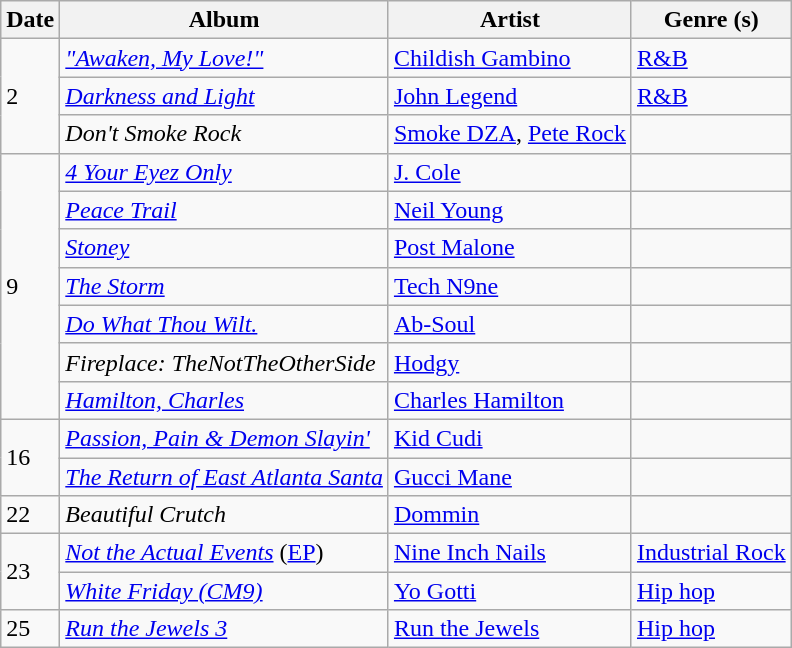<table class="wikitable" style="text:align:">
<tr>
<th>Date</th>
<th>Album</th>
<th>Artist</th>
<th>Genre (s)</th>
</tr>
<tr>
<td rowspan="3">2</td>
<td><em><a href='#'>"Awaken, My Love!"</a></em></td>
<td><a href='#'>Childish Gambino</a></td>
<td><a href='#'>R&B</a></td>
</tr>
<tr>
<td><em><a href='#'>Darkness and Light</a></em></td>
<td><a href='#'>John Legend</a></td>
<td><a href='#'>R&B</a></td>
</tr>
<tr>
<td><em>Don't Smoke Rock</em></td>
<td><a href='#'>Smoke DZA</a>, <a href='#'>Pete Rock</a></td>
<td></td>
</tr>
<tr>
<td rowspan="7">9</td>
<td><em><a href='#'>4 Your Eyez Only</a></em></td>
<td><a href='#'>J. Cole</a></td>
<td></td>
</tr>
<tr>
<td><em><a href='#'>Peace Trail</a></em></td>
<td><a href='#'>Neil Young</a></td>
<td></td>
</tr>
<tr>
<td><em><a href='#'>Stoney</a></em></td>
<td><a href='#'>Post Malone</a></td>
<td></td>
</tr>
<tr>
<td><em><a href='#'>The Storm</a></em></td>
<td><a href='#'>Tech N9ne</a></td>
<td></td>
</tr>
<tr>
<td><em><a href='#'>Do What Thou Wilt.</a></em></td>
<td><a href='#'>Ab-Soul</a></td>
<td></td>
</tr>
<tr>
<td><em>Fireplace: TheNotTheOtherSide</em></td>
<td><a href='#'>Hodgy</a></td>
<td></td>
</tr>
<tr>
<td><em><a href='#'>Hamilton, Charles</a></em></td>
<td><a href='#'>Charles Hamilton</a></td>
<td></td>
</tr>
<tr>
<td rowspan="2">16</td>
<td><em><a href='#'>Passion, Pain & Demon Slayin'</a></em></td>
<td><a href='#'>Kid Cudi</a></td>
<td></td>
</tr>
<tr>
<td><em><a href='#'>The Return of East Atlanta Santa</a></em></td>
<td><a href='#'>Gucci Mane</a></td>
<td></td>
</tr>
<tr>
<td>22</td>
<td><em>Beautiful Crutch</em></td>
<td><a href='#'>Dommin</a></td>
<td></td>
</tr>
<tr>
<td rowspan="2">23</td>
<td><em><a href='#'>Not the Actual Events</a></em> (<a href='#'>EP</a>)</td>
<td><a href='#'>Nine Inch Nails</a></td>
<td><a href='#'>Industrial Rock</a></td>
</tr>
<tr>
<td><em><a href='#'>White Friday (CM9)</a></em></td>
<td><a href='#'>Yo Gotti</a></td>
<td><a href='#'>Hip hop</a></td>
</tr>
<tr>
<td>25</td>
<td><em><a href='#'>Run the Jewels 3</a></em></td>
<td><a href='#'>Run the Jewels</a></td>
<td><a href='#'>Hip hop</a></td>
</tr>
</table>
